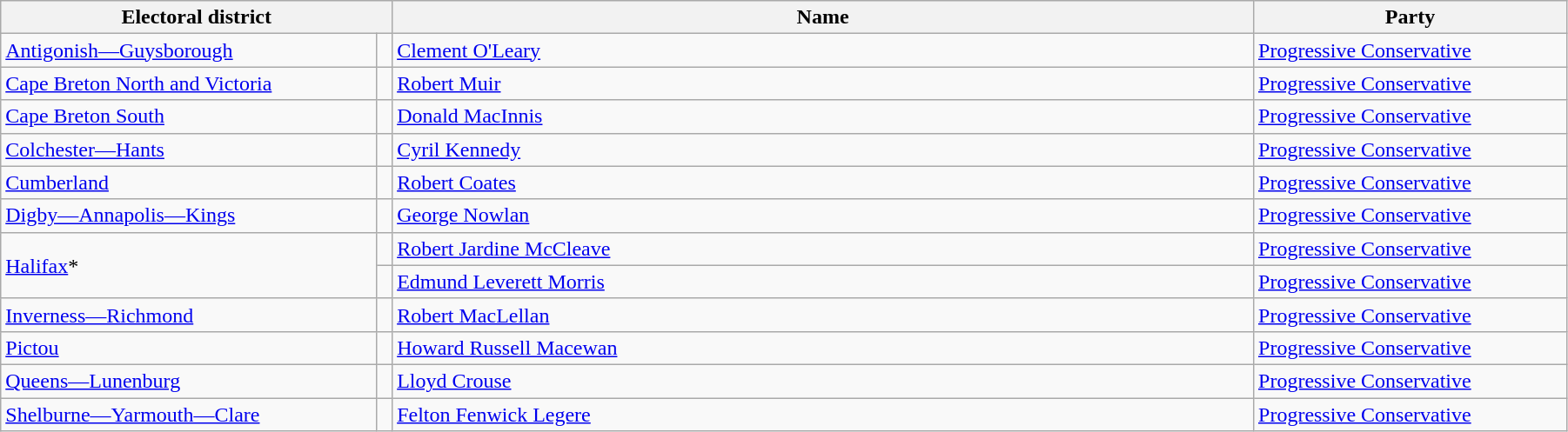<table class="wikitable" width=95%>
<tr>
<th colspan=2 width=25%>Electoral district</th>
<th>Name</th>
<th width=20%>Party</th>
</tr>
<tr>
<td width=24%><a href='#'>Antigonish—Guysborough</a></td>
<td></td>
<td><a href='#'>Clement O'Leary</a></td>
<td><a href='#'>Progressive Conservative</a></td>
</tr>
<tr>
<td><a href='#'>Cape Breton North and Victoria</a></td>
<td></td>
<td><a href='#'>Robert Muir</a></td>
<td><a href='#'>Progressive Conservative</a></td>
</tr>
<tr>
<td><a href='#'>Cape Breton South</a></td>
<td></td>
<td><a href='#'>Donald MacInnis</a></td>
<td><a href='#'>Progressive Conservative</a></td>
</tr>
<tr>
<td><a href='#'>Colchester—Hants</a></td>
<td></td>
<td><a href='#'>Cyril Kennedy</a></td>
<td><a href='#'>Progressive Conservative</a></td>
</tr>
<tr>
<td><a href='#'>Cumberland</a></td>
<td></td>
<td><a href='#'>Robert Coates</a></td>
<td><a href='#'>Progressive Conservative</a></td>
</tr>
<tr>
<td><a href='#'>Digby—Annapolis—Kings</a></td>
<td></td>
<td><a href='#'>George Nowlan</a></td>
<td><a href='#'>Progressive Conservative</a></td>
</tr>
<tr>
<td rowspan=2><a href='#'>Halifax</a>*</td>
<td></td>
<td><a href='#'>Robert Jardine McCleave</a></td>
<td><a href='#'>Progressive Conservative</a></td>
</tr>
<tr>
<td></td>
<td><a href='#'>Edmund Leverett Morris</a></td>
<td><a href='#'>Progressive Conservative</a></td>
</tr>
<tr>
<td><a href='#'>Inverness—Richmond</a></td>
<td></td>
<td><a href='#'>Robert MacLellan</a></td>
<td><a href='#'>Progressive Conservative</a></td>
</tr>
<tr>
<td><a href='#'>Pictou</a></td>
<td></td>
<td><a href='#'>Howard Russell Macewan</a></td>
<td><a href='#'>Progressive Conservative</a></td>
</tr>
<tr>
<td><a href='#'>Queens—Lunenburg</a></td>
<td></td>
<td><a href='#'>Lloyd Crouse</a></td>
<td><a href='#'>Progressive Conservative</a></td>
</tr>
<tr>
<td><a href='#'>Shelburne—Yarmouth—Clare</a></td>
<td></td>
<td><a href='#'>Felton Fenwick Legere</a></td>
<td><a href='#'>Progressive Conservative</a></td>
</tr>
</table>
